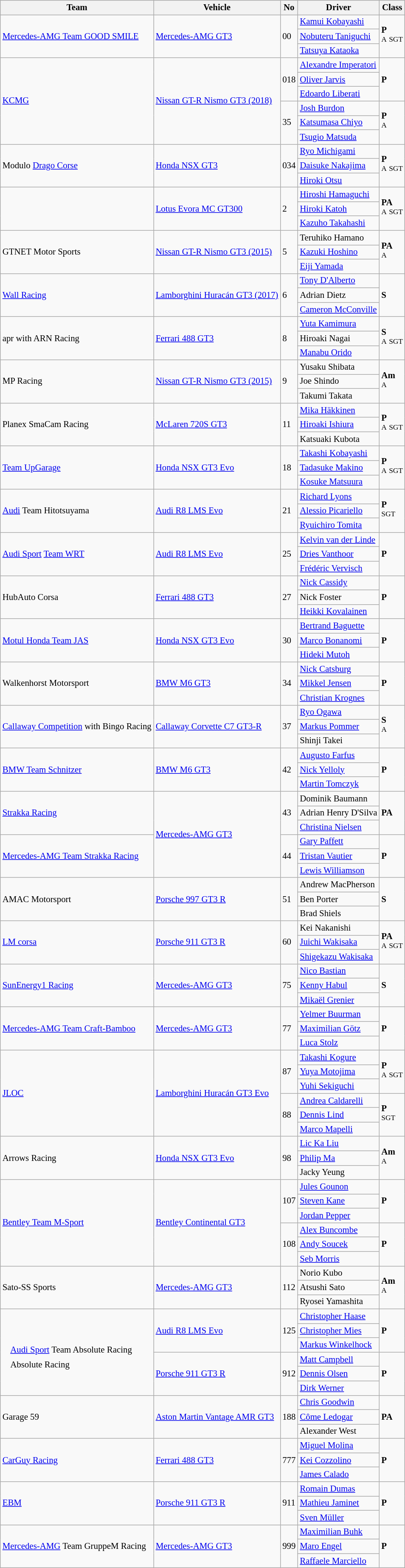<table class="wikitable" style="font-size: 87%;">
<tr>
<th>Team</th>
<th>Vehicle</th>
<th>No</th>
<th>Driver</th>
<th>Class</th>
</tr>
<tr>
<td rowspan="3"> <a href='#'>Mercedes-AMG Team GOOD SMILE</a></td>
<td rowspan="3"><a href='#'>Mercedes-AMG GT3</a></td>
<td rowspan="3">00</td>
<td> <a href='#'>Kamui Kobayashi</a></td>
<td rowspan="3"><strong><span>P</span></strong><br><sup>A</sup> <sup>SGT</sup></td>
</tr>
<tr>
<td> <a href='#'>Nobuteru Taniguchi</a></td>
</tr>
<tr>
<td> <a href='#'>Tatsuya Kataoka</a></td>
</tr>
<tr>
<td rowspan="6"> <a href='#'>KCMG</a></td>
<td rowspan="6"><a href='#'>Nissan GT-R Nismo GT3 (2018)</a></td>
<td rowspan="3">018</td>
<td> <a href='#'>Alexandre Imperatori</a></td>
<td rowspan="3"><strong><span>P</span></strong></td>
</tr>
<tr>
<td> <a href='#'>Oliver Jarvis</a></td>
</tr>
<tr>
<td> <a href='#'>Edoardo Liberati</a></td>
</tr>
<tr>
<td rowspan="3">35</td>
<td> <a href='#'>Josh Burdon</a></td>
<td rowspan="3"><strong><span>P</span></strong><br><sup>A</sup></td>
</tr>
<tr>
<td> <a href='#'>Katsumasa Chiyo</a></td>
</tr>
<tr>
<td> <a href='#'>Tsugio Matsuda</a></td>
</tr>
<tr>
<td rowspan=3> Modulo <a href='#'>Drago Corse</a></td>
<td rowspan=3><a href='#'>Honda NSX GT3</a></td>
<td rowspan=3>034</td>
<td> <a href='#'>Ryo Michigami</a></td>
<td rowspan="3"><strong><span>P</span></strong><br><sup>A</sup> <sup>SGT</sup></td>
</tr>
<tr>
<td> <a href='#'>Daisuke Nakajima</a></td>
</tr>
<tr>
<td> <a href='#'>Hiroki Otsu</a></td>
</tr>
<tr>
<td rowspan="3"> </td>
<td rowspan="3"><a href='#'>Lotus Evora MC GT300</a></td>
<td rowspan="3">2</td>
<td> <a href='#'>Hiroshi Hamaguchi</a></td>
<td rowspan="3"><strong><span>PA</span></strong><br><sup>A</sup> <sup>SGT</sup></td>
</tr>
<tr>
<td> <a href='#'>Hiroki Katoh</a></td>
</tr>
<tr>
<td> <a href='#'>Kazuho Takahashi</a></td>
</tr>
<tr>
<td rowspan="3"> GTNET Motor Sports</td>
<td rowspan="3"><a href='#'>Nissan GT-R Nismo GT3 (2015)</a></td>
<td rowspan="3">5</td>
<td> Teruhiko Hamano</td>
<td rowspan="3"><strong><span>PA</span></strong><br><sup>A</sup></td>
</tr>
<tr>
<td> <a href='#'>Kazuki Hoshino</a></td>
</tr>
<tr>
<td> <a href='#'>Eiji Yamada</a></td>
</tr>
<tr>
<td rowspan="3"> <a href='#'>Wall Racing</a></td>
<td rowspan="3"><a href='#'>Lamborghini Huracán GT3 (2017)</a></td>
<td rowspan="3">6</td>
<td> <a href='#'>Tony D'Alberto</a></td>
<td rowspan="3"><strong><span>S</span></strong></td>
</tr>
<tr>
<td> Adrian Dietz</td>
</tr>
<tr>
<td> <a href='#'>Cameron McConville</a></td>
</tr>
<tr>
<td rowspan="3"> apr with ARN Racing</td>
<td rowspan="3"><a href='#'>Ferrari 488 GT3</a></td>
<td rowspan="3">8</td>
<td> <a href='#'>Yuta Kamimura</a></td>
<td rowspan="3"><strong><span>S</span></strong><br><sup>A</sup> <sup>SGT</sup></td>
</tr>
<tr>
<td> Hiroaki Nagai</td>
</tr>
<tr>
<td> <a href='#'>Manabu Orido</a></td>
</tr>
<tr>
<td rowspan="3"> MP Racing</td>
<td rowspan="3"><a href='#'>Nissan GT-R Nismo GT3 (2015)</a></td>
<td rowspan="3">9</td>
<td> Yusaku Shibata</td>
<td rowspan="3"><strong><span>Am</span></strong><br><sup>A</sup></td>
</tr>
<tr>
<td> Joe Shindo</td>
</tr>
<tr>
<td> Takumi Takata</td>
</tr>
<tr>
<td rowspan="3"> Planex SmaCam Racing</td>
<td rowspan="3"><a href='#'>McLaren 720S GT3</a></td>
<td rowspan="3">11</td>
<td> <a href='#'>Mika Häkkinen</a></td>
<td rowspan="3"><strong><span>P</span></strong><br><sup>A</sup> <sup>SGT</sup></td>
</tr>
<tr>
<td> <a href='#'>Hiroaki Ishiura</a></td>
</tr>
<tr>
<td> Katsuaki Kubota</td>
</tr>
<tr>
<td rowspan=3> <a href='#'>Team UpGarage</a></td>
<td rowspan=3><a href='#'>Honda NSX GT3 Evo</a></td>
<td rowspan=3>18</td>
<td> <a href='#'>Takashi Kobayashi</a></td>
<td rowspan="3"><strong><span>P</span></strong><br><sup>A</sup> <sup>SGT</sup></td>
</tr>
<tr>
<td> <a href='#'>Tadasuke Makino</a></td>
</tr>
<tr>
<td> <a href='#'>Kosuke Matsuura</a></td>
</tr>
<tr>
<td rowspan="3"> <a href='#'>Audi</a> Team Hitotsuyama</td>
<td rowspan="3"><a href='#'>Audi R8 LMS Evo</a></td>
<td rowspan="3">21</td>
<td> <a href='#'>Richard Lyons</a></td>
<td rowspan="3"><strong><span>P</span></strong><br><sup>SGT</sup></td>
</tr>
<tr>
<td> <a href='#'>Alessio Picariello</a></td>
</tr>
<tr>
<td> <a href='#'>Ryuichiro Tomita</a></td>
</tr>
<tr>
<td rowspan="3"> <a href='#'>Audi Sport</a> <a href='#'>Team WRT</a></td>
<td rowspan="3"><a href='#'>Audi R8 LMS Evo</a></td>
<td rowspan="3">25</td>
<td> <a href='#'>Kelvin van der Linde</a></td>
<td rowspan="3"><strong><span>P</span></strong></td>
</tr>
<tr>
<td> <a href='#'>Dries Vanthoor</a></td>
</tr>
<tr>
<td> <a href='#'>Frédéric Vervisch</a></td>
</tr>
<tr>
<td rowspan="3"> HubAuto Corsa</td>
<td rowspan="3"><a href='#'>Ferrari 488 GT3</a></td>
<td rowspan="3">27</td>
<td> <a href='#'>Nick Cassidy</a></td>
<td rowspan="3"><strong><span>P</span></strong></td>
</tr>
<tr>
<td> Nick Foster</td>
</tr>
<tr>
<td> <a href='#'>Heikki Kovalainen</a></td>
</tr>
<tr>
<td rowspan=3> <a href='#'>Motul Honda Team JAS</a></td>
<td rowspan=3><a href='#'>Honda NSX GT3 Evo</a></td>
<td rowspan=3>30</td>
<td> <a href='#'>Bertrand Baguette</a></td>
<td rowspan="3"><strong><span>P</span></strong></td>
</tr>
<tr>
<td> <a href='#'>Marco Bonanomi</a></td>
</tr>
<tr>
<td> <a href='#'>Hideki Mutoh</a></td>
</tr>
<tr>
<td rowspan="3"> Walkenhorst Motorsport</td>
<td rowspan="3"><a href='#'>BMW M6 GT3</a></td>
<td rowspan="3">34</td>
<td> <a href='#'>Nick Catsburg</a></td>
<td rowspan="3"><strong><span>P</span></strong></td>
</tr>
<tr>
<td> <a href='#'>Mikkel Jensen</a></td>
</tr>
<tr>
<td> <a href='#'>Christian Krognes</a></td>
</tr>
<tr>
<td rowspan="3"> <a href='#'>Callaway Competition</a> with Bingo Racing</td>
<td rowspan="3"><a href='#'>Callaway Corvette C7 GT3-R</a></td>
<td rowspan="3">37</td>
<td> <a href='#'>Ryo Ogawa</a></td>
<td rowspan="3"><strong><span>S</span></strong><br><sup>A</sup></td>
</tr>
<tr>
<td> <a href='#'>Markus Pommer</a></td>
</tr>
<tr>
<td> Shinji Takei</td>
</tr>
<tr>
<td rowspan="3"> <a href='#'>BMW Team Schnitzer</a></td>
<td rowspan="3"><a href='#'>BMW M6 GT3</a></td>
<td rowspan="3">42</td>
<td> <a href='#'>Augusto Farfus</a></td>
<td rowspan="3"><strong><span>P</span></strong></td>
</tr>
<tr>
<td> <a href='#'>Nick Yelloly</a></td>
</tr>
<tr>
<td> <a href='#'>Martin Tomczyk</a></td>
</tr>
<tr>
<td rowspan="3"> <a href='#'>Strakka Racing</a></td>
<td rowspan="6"><a href='#'>Mercedes-AMG GT3</a></td>
<td rowspan="3">43</td>
<td> Dominik Baumann</td>
<td rowspan="3"><strong><span>PA</span></strong></td>
</tr>
<tr>
<td> Adrian Henry D'Silva</td>
</tr>
<tr>
<td> <a href='#'>Christina Nielsen</a></td>
</tr>
<tr>
<td rowspan="3"> <a href='#'>Mercedes-AMG Team Strakka Racing</a></td>
<td rowspan="3">44</td>
<td> <a href='#'>Gary Paffett</a></td>
<td rowspan="3"><strong><span>P</span></strong></td>
</tr>
<tr>
<td> <a href='#'>Tristan Vautier</a></td>
</tr>
<tr>
<td> <a href='#'>Lewis Williamson</a></td>
</tr>
<tr>
<td rowspan="3"> AMAC Motorsport</td>
<td rowspan="3"><a href='#'>Porsche 997 GT3 R</a></td>
<td rowspan="3">51</td>
<td> Andrew MacPherson</td>
<td rowspan="3"><strong><span>S</span></strong></td>
</tr>
<tr>
<td> Ben Porter</td>
</tr>
<tr>
<td> Brad Shiels</td>
</tr>
<tr>
<td rowspan="3"> <a href='#'>LM corsa</a></td>
<td rowspan="3"><a href='#'>Porsche 911 GT3 R</a></td>
<td rowspan="3">60</td>
<td> Kei Nakanishi</td>
<td rowspan="3"><strong><span>PA</span></strong><br><sup>A</sup> <sup>SGT</sup></td>
</tr>
<tr>
<td> <a href='#'>Juichi Wakisaka</a></td>
</tr>
<tr>
<td> <a href='#'>Shigekazu Wakisaka</a></td>
</tr>
<tr>
<td rowspan="3"> <a href='#'>SunEnergy1 Racing</a></td>
<td rowspan="3"><a href='#'>Mercedes-AMG GT3</a></td>
<td rowspan="3">75</td>
<td> <a href='#'>Nico Bastian</a></td>
<td rowspan="3"><strong><span>S</span></strong></td>
</tr>
<tr>
<td> <a href='#'>Kenny Habul</a></td>
</tr>
<tr>
<td> <a href='#'>Mikaël Grenier</a></td>
</tr>
<tr>
<td rowspan=3> <a href='#'>Mercedes-AMG Team Craft-Bamboo</a></td>
<td rowspan="3"><a href='#'>Mercedes-AMG GT3</a></td>
<td rowspan="3">77</td>
<td> <a href='#'>Yelmer Buurman</a></td>
<td rowspan="3"><strong><span>P</span></strong></td>
</tr>
<tr>
<td> <a href='#'>Maximilian Götz</a></td>
</tr>
<tr>
<td> <a href='#'>Luca Stolz</a></td>
</tr>
<tr>
<td rowspan="6"> <a href='#'>JLOC</a></td>
<td rowspan="6"><a href='#'>Lamborghini Huracán GT3 Evo</a></td>
<td rowspan="3">87</td>
<td> <a href='#'>Takashi Kogure</a></td>
<td rowspan="3"><strong><span>P</span></strong><br><sup>A</sup> <sup>SGT</sup></td>
</tr>
<tr>
<td> <a href='#'>Yuya Motojima</a></td>
</tr>
<tr>
<td> <a href='#'>Yuhi Sekiguchi</a></td>
</tr>
<tr>
<td rowspan="3">88</td>
<td> <a href='#'>Andrea Caldarelli</a></td>
<td rowspan="3"><strong><span>P</span></strong><br><sup>SGT</sup></td>
</tr>
<tr>
<td> <a href='#'>Dennis Lind</a></td>
</tr>
<tr>
<td> <a href='#'>Marco Mapelli</a></td>
</tr>
<tr>
<td rowspan=3> Arrows Racing</td>
<td rowspan=3><a href='#'>Honda NSX GT3 Evo</a></td>
<td rowspan=3>98</td>
<td> <a href='#'>Lic Ka Liu</a></td>
<td rowspan="3"><strong><span>Am</span></strong><br><sup>A</sup></td>
</tr>
<tr>
<td> <a href='#'>Philip Ma</a></td>
</tr>
<tr>
<td> Jacky Yeung</td>
</tr>
<tr>
<td rowspan="6"> <a href='#'>Bentley Team M-Sport</a></td>
<td rowspan="6"><a href='#'>Bentley Continental GT3</a></td>
<td rowspan="3">107</td>
<td> <a href='#'>Jules Gounon</a></td>
<td rowspan="3"><strong><span>P</span></strong></td>
</tr>
<tr>
<td> <a href='#'>Steven Kane</a></td>
</tr>
<tr>
<td> <a href='#'>Jordan Pepper</a></td>
</tr>
<tr>
<td rowspan="3">108</td>
<td> <a href='#'>Alex Buncombe</a></td>
<td rowspan="3"><strong><span>P</span></strong></td>
</tr>
<tr>
<td> <a href='#'>Andy Soucek</a></td>
</tr>
<tr>
<td> <a href='#'>Seb Morris</a></td>
</tr>
<tr>
<td rowspan="3"> Sato-SS Sports</td>
<td rowspan="3"><a href='#'>Mercedes-AMG GT3</a></td>
<td rowspan="3">112</td>
<td> Norio Kubo</td>
<td rowspan="3"><strong><span>Am</span></strong><br><sup>A</sup></td>
</tr>
<tr>
<td> Atsushi Sato</td>
</tr>
<tr>
<td> Ryosei Yamashita</td>
</tr>
<tr>
<td rowspan=6><br><table style="float: left; border-top:transparent; border-right:transparent; border-bottom:transparent; border-left:transparent;">
<tr>
<td style=" border-top:transparent; border-right:transparent; border-bottom:transparent; border-left:transparent;" rowspan=4></td>
<td style=" border-top:transparent; border-right:transparent; border-bottom:transparent; border-left:transparent;"><a href='#'>Audi Sport</a> Team Absolute Racing</td>
</tr>
<tr>
<td style=" border-top:transparent; border-right:transparent; border-bottom:transparent; border-left:transparent;">Absolute Racing</td>
</tr>
</table>
</td>
<td rowspan="3"><a href='#'>Audi R8 LMS Evo</a></td>
<td rowspan="3">125</td>
<td> <a href='#'>Christopher Haase</a></td>
<td rowspan="3"><strong><span>P</span></strong></td>
</tr>
<tr>
<td> <a href='#'>Christopher Mies</a></td>
</tr>
<tr>
<td> <a href='#'>Markus Winkelhock</a></td>
</tr>
<tr>
<td rowspan="3"><a href='#'>Porsche 911 GT3 R</a></td>
<td rowspan="3">912</td>
<td> <a href='#'>Matt Campbell</a></td>
<td rowspan="3"><strong><span>P</span></strong></td>
</tr>
<tr>
<td> <a href='#'>Dennis Olsen</a></td>
</tr>
<tr>
<td> <a href='#'>Dirk Werner</a></td>
</tr>
<tr>
<td rowspan="3"> Garage 59</td>
<td rowspan="3"><a href='#'>Aston Martin Vantage AMR GT3</a></td>
<td rowspan="3">188</td>
<td> <a href='#'>Chris Goodwin</a></td>
<td rowspan="3"><strong><span>PA</span></strong></td>
</tr>
<tr>
<td> <a href='#'>Côme Ledogar</a></td>
</tr>
<tr>
<td> Alexander West</td>
</tr>
<tr>
<td rowspan="3"> <a href='#'>CarGuy Racing</a></td>
<td rowspan="3"><a href='#'>Ferrari 488 GT3</a></td>
<td rowspan="3">777</td>
<td> <a href='#'>Miguel Molina</a></td>
<td rowspan="3"><strong><span>P</span></strong></td>
</tr>
<tr>
<td> <a href='#'>Kei Cozzolino</a></td>
</tr>
<tr>
<td> <a href='#'>James Calado</a></td>
</tr>
<tr>
<td rowspan="3"> <a href='#'>EBM</a></td>
<td rowspan="3"><a href='#'>Porsche 911 GT3 R</a></td>
<td rowspan="3">911</td>
<td> <a href='#'>Romain Dumas</a></td>
<td rowspan="3"><strong><span>P</span></strong></td>
</tr>
<tr>
<td> <a href='#'>Mathieu Jaminet</a></td>
</tr>
<tr>
<td> <a href='#'>Sven Müller</a></td>
</tr>
<tr>
<td rowspan="3"> <a href='#'>Mercedes-AMG</a> Team GruppeM Racing</td>
<td rowspan="3"><a href='#'>Mercedes-AMG GT3</a></td>
<td rowspan="3">999</td>
<td> <a href='#'>Maximilian Buhk</a></td>
<td rowspan="3"><strong><span>P</span></strong></td>
</tr>
<tr>
<td> <a href='#'>Maro Engel</a></td>
</tr>
<tr>
<td> <a href='#'>Raffaele Marciello</a></td>
</tr>
</table>
